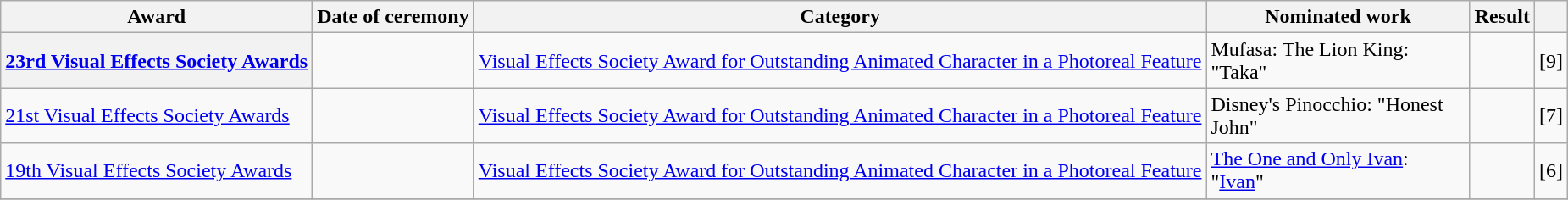<table class="wikitable sortable plainrowheaders">
<tr>
<th scope="col">Award</th>
<th scope="col">Date of ceremony</th>
<th scope="col">Category</th>
<th width=200 scope="col">Nominated work</th>
<th scope="col">Result</th>
<th scope="col" class="unsortable"></th>
</tr>
<tr>
<th scope=row><a href='#'>23rd Visual Effects Society Awards</a></th>
<td></td>
<td><a href='#'>Visual Effects Society Award for Outstanding Animated Character in a Photoreal Feature</a></td>
<td>Mufasa: The Lion King: "Taka"</td>
<td></td>
<td>[9]</td>
</tr>
<tr>
<td><a href='#'>21st Visual Effects Society Awards</a></td>
<td></td>
<td><a href='#'>Visual Effects Society Award for Outstanding Animated Character in a Photoreal Feature</a></td>
<td>Disney's Pinocchio: "Honest John"</td>
<td></td>
<td>[7]</td>
</tr>
<tr>
<td><a href='#'>19th Visual Effects Society Awards</a></td>
<td></td>
<td><a href='#'>Visual Effects Society Award for Outstanding Animated Character in a Photoreal Feature</a></td>
<td><a href='#'>The One and Only Ivan</a>: "<a href='#'>Ivan</a>"</td>
<td></td>
<td>[6]</td>
</tr>
<tr>
</tr>
</table>
